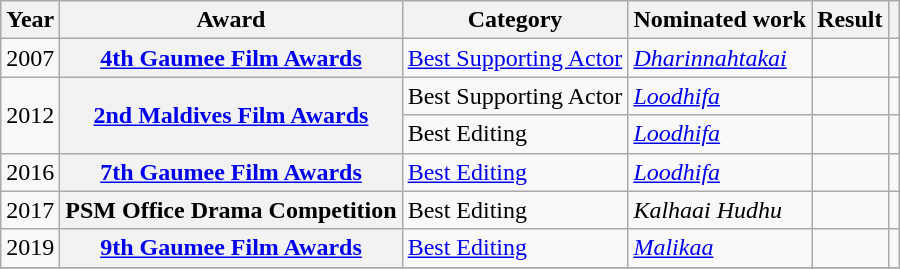<table class="wikitable plainrowheaders sortable">
<tr>
<th scope="col">Year</th>
<th scope="col">Award</th>
<th scope="col">Category</th>
<th scope="col">Nominated work</th>
<th scope="col">Result</th>
<th scope="col" class="unsortable"></th>
</tr>
<tr>
<td>2007</td>
<th scope="row"><a href='#'>4th Gaumee Film Awards</a></th>
<td><a href='#'>Best Supporting Actor</a></td>
<td><em><a href='#'>Dharinnahtakai</a></em></td>
<td></td>
<td style="text-align:center;"></td>
</tr>
<tr>
<td rowspan="2">2012</td>
<th scope="row" rowspan="2"><a href='#'>2nd Maldives Film Awards</a></th>
<td>Best Supporting Actor</td>
<td><em><a href='#'>Loodhifa</a></em></td>
<td></td>
<td style="text-align: center;"></td>
</tr>
<tr>
<td>Best Editing</td>
<td><em><a href='#'>Loodhifa</a></em></td>
<td></td>
<td style="text-align: center;"></td>
</tr>
<tr>
<td>2016</td>
<th scope="row"><a href='#'>7th Gaumee Film Awards</a></th>
<td><a href='#'>Best Editing</a></td>
<td><em><a href='#'>Loodhifa</a></em></td>
<td></td>
<td style="text-align:center;"></td>
</tr>
<tr>
<td>2017</td>
<th scope="row">PSM Office Drama Competition</th>
<td>Best Editing</td>
<td><em>Kalhaai Hudhu</em></td>
<td></td>
<td style="text-align:center;"></td>
</tr>
<tr>
<td>2019</td>
<th scope="row"><a href='#'>9th Gaumee Film Awards</a></th>
<td><a href='#'>Best Editing</a></td>
<td><em><a href='#'>Malikaa</a></em></td>
<td></td>
<td style="text-align:center;"></td>
</tr>
<tr>
</tr>
</table>
